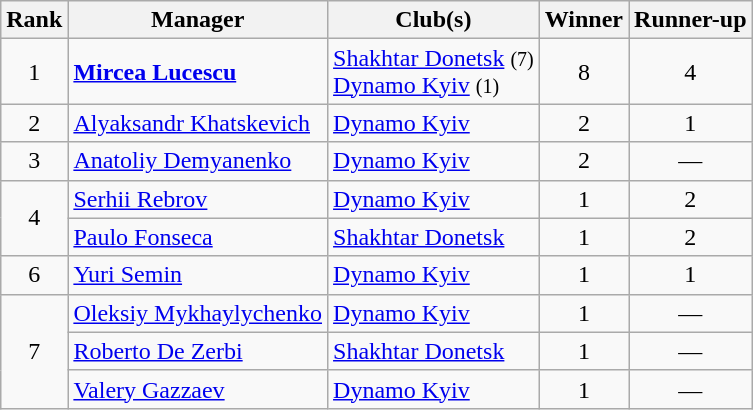<table class="wikitable">
<tr>
<th>Rank</th>
<th>Manager</th>
<th>Club(s)</th>
<th>Winner</th>
<th>Runner-up</th>
</tr>
<tr>
<td align=center>1</td>
<td> <strong><a href='#'>Mircea Lucescu</a></strong></td>
<td><a href='#'>Shakhtar Donetsk</a> <small>(7)</small><br><a href='#'>Dynamo Kyiv</a> <small>(1)</small></td>
<td align=center>8</td>
<td align=center>4</td>
</tr>
<tr>
<td align=center>2</td>
<td> <a href='#'>Alyaksandr Khatskevich</a></td>
<td><a href='#'>Dynamo Kyiv</a></td>
<td align=center>2</td>
<td align=center>1</td>
</tr>
<tr>
<td align=center>3</td>
<td> <a href='#'>Anatoliy Demyanenko</a></td>
<td><a href='#'>Dynamo Kyiv</a></td>
<td align=center>2</td>
<td align=center>—</td>
</tr>
<tr>
<td align=center rowspan=2>4</td>
<td> <a href='#'>Serhii Rebrov</a></td>
<td><a href='#'>Dynamo Kyiv</a></td>
<td align=center>1</td>
<td align=center>2</td>
</tr>
<tr>
<td> <a href='#'>Paulo Fonseca</a></td>
<td><a href='#'>Shakhtar Donetsk</a></td>
<td align=center>1</td>
<td align=center>2</td>
</tr>
<tr>
<td align=center rowspan=1>6</td>
<td> <a href='#'>Yuri Semin</a></td>
<td><a href='#'>Dynamo Kyiv</a></td>
<td align=center>1</td>
<td align=center>1</td>
</tr>
<tr>
<td align=center rowspan=3>7</td>
<td> <a href='#'>Oleksiy Mykhaylychenko</a></td>
<td><a href='#'>Dynamo Kyiv</a></td>
<td align=center>1</td>
<td align=center>—</td>
</tr>
<tr>
<td> <a href='#'>Roberto De Zerbi</a></td>
<td><a href='#'>Shakhtar Donetsk</a></td>
<td align=center>1</td>
<td align=center>—</td>
</tr>
<tr>
<td> <a href='#'>Valery Gazzaev</a></td>
<td><a href='#'>Dynamo Kyiv</a></td>
<td align=center>1</td>
<td align=center>—</td>
</tr>
</table>
